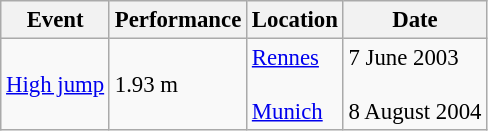<table class="wikitable" style="border-collapse: collapse; font-size: 95%;">
<tr>
<th scope="col">Event</th>
<th scope="col">Performance</th>
<th scope="col">Location</th>
<th scope="col">Date</th>
</tr>
<tr>
<td><a href='#'>High jump</a></td>
<td>1.93 m</td>
<td><a href='#'>Rennes</a><br><br><a href='#'>Munich</a></td>
<td>7 June 2003<br><br>8 August 2004</td>
</tr>
</table>
